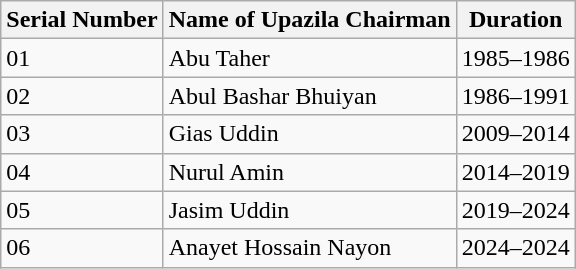<table class="wikitable sortable">
<tr>
<th>Serial Number</th>
<th>Name of Upazila Chairman</th>
<th>Duration</th>
</tr>
<tr>
<td>01</td>
<td>Abu Taher</td>
<td>1985–1986</td>
</tr>
<tr>
<td>02</td>
<td>Abul Bashar Bhuiyan</td>
<td>1986–1991</td>
</tr>
<tr>
<td>03</td>
<td>Gias Uddin</td>
<td>2009–2014</td>
</tr>
<tr>
<td>04</td>
<td>Nurul Amin</td>
<td>2014–2019</td>
</tr>
<tr>
<td>05</td>
<td>Jasim Uddin</td>
<td>2019–2024</td>
</tr>
<tr>
<td>06</td>
<td>Anayet Hossain Nayon</td>
<td>2024–2024</td>
</tr>
</table>
